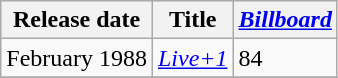<table class="wikitable">
<tr>
<th>Release date</th>
<th>Title</th>
<th><a href='#'><em>Billboard</em></a></th>
</tr>
<tr>
<td>February 1988</td>
<td><em><a href='#'>Live+1</a></em></td>
<td>84</td>
</tr>
<tr>
</tr>
</table>
